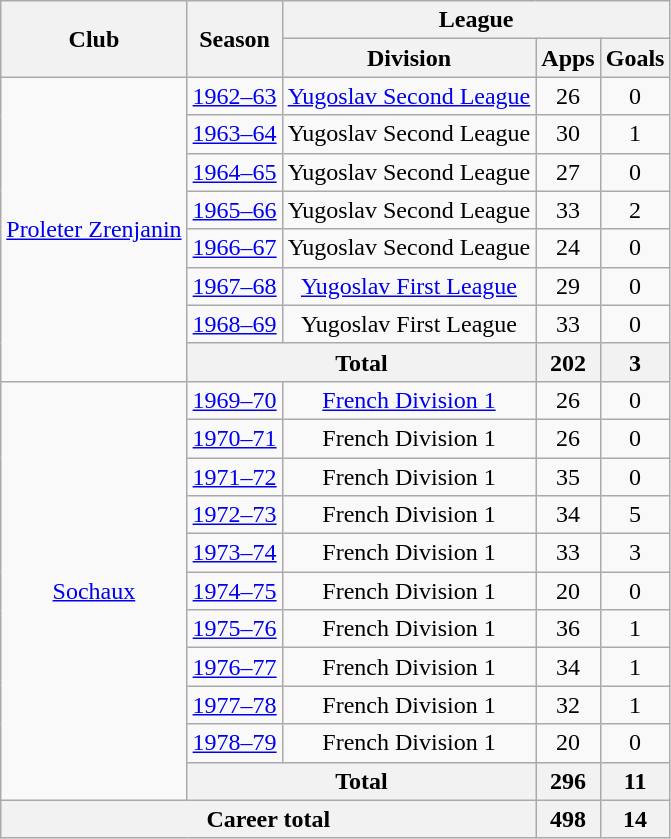<table class="wikitable" style="text-align:center">
<tr>
<th rowspan="2">Club</th>
<th rowspan="2">Season</th>
<th colspan="3">League</th>
</tr>
<tr>
<th>Division</th>
<th>Apps</th>
<th>Goals</th>
</tr>
<tr>
<td rowspan="8"><a href='#'>Proleter Zrenjanin</a></td>
<td><a href='#'>1962–63</a></td>
<td><a href='#'>Yugoslav Second League</a></td>
<td>26</td>
<td>0</td>
</tr>
<tr>
<td><a href='#'>1963–64</a></td>
<td>Yugoslav Second League</td>
<td>30</td>
<td>1</td>
</tr>
<tr>
<td><a href='#'>1964–65</a></td>
<td>Yugoslav Second League</td>
<td>27</td>
<td>0</td>
</tr>
<tr>
<td><a href='#'>1965–66</a></td>
<td>Yugoslav Second League</td>
<td>33</td>
<td>2</td>
</tr>
<tr>
<td><a href='#'>1966–67</a></td>
<td>Yugoslav Second League</td>
<td>24</td>
<td>0</td>
</tr>
<tr>
<td><a href='#'>1967–68</a></td>
<td><a href='#'>Yugoslav First League</a></td>
<td>29</td>
<td>0</td>
</tr>
<tr>
<td><a href='#'>1968–69</a></td>
<td>Yugoslav First League</td>
<td>33</td>
<td>0</td>
</tr>
<tr>
<th colspan="2">Total</th>
<th>202</th>
<th>3</th>
</tr>
<tr>
<td rowspan="11"><a href='#'>Sochaux</a></td>
<td><a href='#'>1969–70</a></td>
<td><a href='#'>French Division 1</a></td>
<td>26</td>
<td>0</td>
</tr>
<tr>
<td><a href='#'>1970–71</a></td>
<td>French Division 1</td>
<td>26</td>
<td>0</td>
</tr>
<tr>
<td><a href='#'>1971–72</a></td>
<td>French Division 1</td>
<td>35</td>
<td>0</td>
</tr>
<tr>
<td><a href='#'>1972–73</a></td>
<td>French Division 1</td>
<td>34</td>
<td>5</td>
</tr>
<tr>
<td><a href='#'>1973–74</a></td>
<td>French Division 1</td>
<td>33</td>
<td>3</td>
</tr>
<tr>
<td><a href='#'>1974–75</a></td>
<td>French Division 1</td>
<td>20</td>
<td>0</td>
</tr>
<tr>
<td><a href='#'>1975–76</a></td>
<td>French Division 1</td>
<td>36</td>
<td>1</td>
</tr>
<tr>
<td><a href='#'>1976–77</a></td>
<td>French Division 1</td>
<td>34</td>
<td>1</td>
</tr>
<tr>
<td><a href='#'>1977–78</a></td>
<td>French Division 1</td>
<td>32</td>
<td>1</td>
</tr>
<tr>
<td><a href='#'>1978–79</a></td>
<td>French Division 1</td>
<td>20</td>
<td>0</td>
</tr>
<tr>
<th colspan="2">Total</th>
<th>296</th>
<th>11</th>
</tr>
<tr>
<th colspan="3">Career total</th>
<th>498</th>
<th>14</th>
</tr>
</table>
